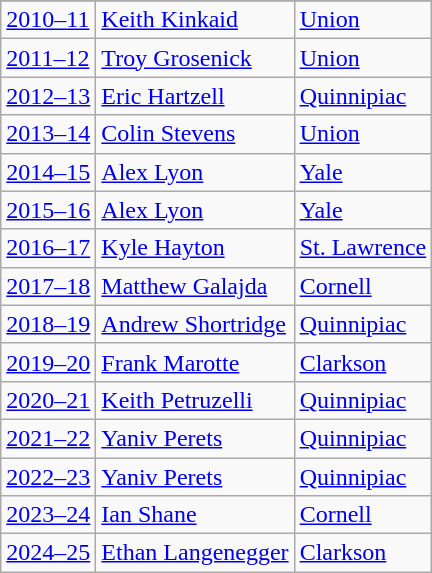<table class="wikitable sortable">
<tr>
</tr>
<tr>
<td><a href='#'>2010–11</a></td>
<td><a href='#'>Keith Kinkaid</a></td>
<td><a href='#'>Union</a></td>
</tr>
<tr>
<td><a href='#'>2011–12</a></td>
<td><a href='#'>Troy Grosenick</a></td>
<td><a href='#'>Union</a></td>
</tr>
<tr>
<td><a href='#'>2012–13</a></td>
<td><a href='#'>Eric Hartzell</a></td>
<td><a href='#'>Quinnipiac</a></td>
</tr>
<tr>
<td><a href='#'>2013–14</a></td>
<td><a href='#'>Colin Stevens</a></td>
<td><a href='#'>Union</a></td>
</tr>
<tr>
<td><a href='#'>2014–15</a></td>
<td><a href='#'>Alex Lyon</a></td>
<td><a href='#'>Yale</a></td>
</tr>
<tr>
<td><a href='#'>2015–16</a></td>
<td><a href='#'>Alex Lyon</a></td>
<td><a href='#'>Yale</a></td>
</tr>
<tr>
<td><a href='#'>2016–17</a></td>
<td><a href='#'>Kyle Hayton</a></td>
<td><a href='#'>St. Lawrence</a></td>
</tr>
<tr>
<td><a href='#'>2017–18</a></td>
<td><a href='#'>Matthew Galajda</a></td>
<td><a href='#'>Cornell</a></td>
</tr>
<tr>
<td><a href='#'>2018–19</a></td>
<td><a href='#'>Andrew Shortridge</a></td>
<td><a href='#'>Quinnipiac</a></td>
</tr>
<tr>
<td><a href='#'>2019–20</a></td>
<td><a href='#'>Frank Marotte</a></td>
<td><a href='#'>Clarkson</a></td>
</tr>
<tr>
<td><a href='#'>2020–21</a></td>
<td><a href='#'>Keith Petruzelli</a></td>
<td><a href='#'>Quinnipiac</a></td>
</tr>
<tr>
<td><a href='#'>2021–22</a></td>
<td><a href='#'>Yaniv Perets</a></td>
<td><a href='#'>Quinnipiac</a></td>
</tr>
<tr>
<td><a href='#'>2022–23</a></td>
<td><a href='#'>Yaniv Perets</a></td>
<td><a href='#'>Quinnipiac</a></td>
</tr>
<tr>
<td><a href='#'>2023–24</a></td>
<td><a href='#'>Ian Shane</a></td>
<td><a href='#'>Cornell</a></td>
</tr>
<tr>
<td><a href='#'>2024–25</a></td>
<td><a href='#'>Ethan Langenegger</a></td>
<td><a href='#'>Clarkson</a></td>
</tr>
</table>
